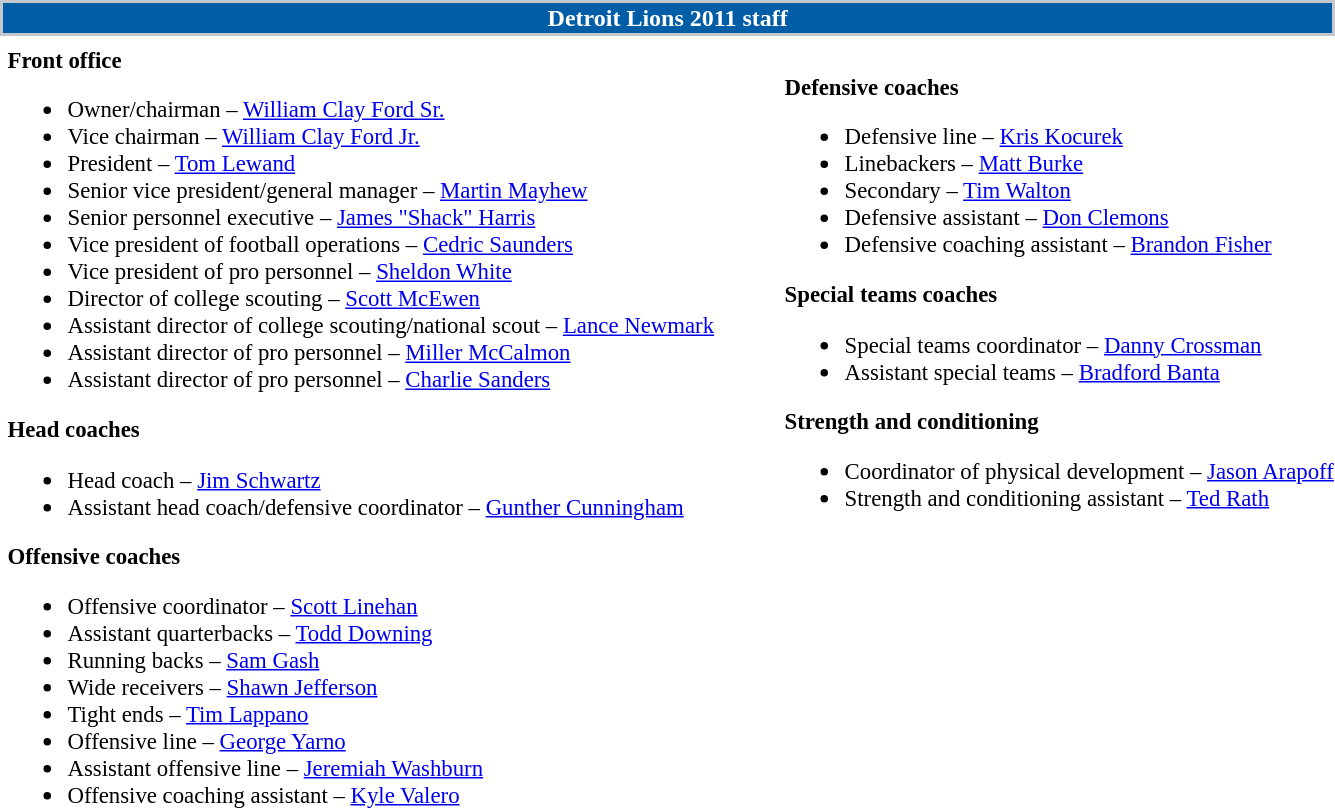<table class="toccolours" style="text-align: left;">
<tr>
<th colspan="7" style="background:#005da6; color:white; text-align: center; border:2px solid #C5C7CF;"><strong>Detroit Lions 2011 staff</strong></th>
</tr>
<tr>
<td colspan=7 align="right"></td>
</tr>
<tr>
<td valign="top"></td>
<td style="font-size: 95%;" valign="top"><strong>Front office</strong><br><ul><li>Owner/chairman – <a href='#'>William Clay Ford Sr.</a></li><li>Vice chairman – <a href='#'>William Clay Ford Jr.</a></li><li>President – <a href='#'>Tom Lewand</a></li><li>Senior vice president/general manager – <a href='#'>Martin Mayhew</a></li><li>Senior personnel executive – <a href='#'>James "Shack" Harris</a></li><li>Vice president of football operations – <a href='#'>Cedric Saunders</a></li><li>Vice president of pro personnel – <a href='#'>Sheldon White</a></li><li>Director of college scouting – <a href='#'>Scott McEwen</a></li><li>Assistant director of college scouting/national scout – <a href='#'>Lance Newmark</a></li><li>Assistant director of pro personnel – <a href='#'>Miller McCalmon</a></li><li>Assistant director of pro personnel – <a href='#'>Charlie Sanders</a></li></ul><strong>Head coaches</strong><ul><li>Head coach – <a href='#'>Jim Schwartz</a></li><li>Assistant head coach/defensive coordinator – <a href='#'>Gunther Cunningham</a></li></ul><strong>Offensive coaches</strong><ul><li>Offensive coordinator – <a href='#'>Scott Linehan</a></li><li>Assistant quarterbacks – <a href='#'>Todd Downing</a></li><li>Running backs – <a href='#'>Sam Gash</a></li><li>Wide receivers – <a href='#'>Shawn Jefferson</a></li><li>Tight ends – <a href='#'>Tim Lappano</a></li><li>Offensive line – <a href='#'>George Yarno</a></li><li>Assistant offensive line – <a href='#'>Jeremiah Washburn</a></li><li>Offensive coaching assistant – <a href='#'>Kyle Valero</a></li></ul></td>
<td width="35"> </td>
<td valign="top"></td>
<td style="font-size: 95%;" valign="top"><br><strong>Defensive coaches</strong><ul><li>Defensive line – <a href='#'>Kris Kocurek</a></li><li>Linebackers – <a href='#'>Matt Burke</a></li><li>Secondary – <a href='#'>Tim Walton</a></li><li>Defensive assistant – <a href='#'>Don Clemons</a></li><li>Defensive coaching assistant – <a href='#'>Brandon Fisher</a></li></ul><strong>Special teams coaches</strong><ul><li>Special teams coordinator – <a href='#'>Danny Crossman</a></li><li>Assistant special teams – <a href='#'>Bradford Banta</a></li></ul><strong>Strength and conditioning</strong><ul><li>Coordinator of physical development – <a href='#'>Jason Arapoff</a></li><li>Strength and conditioning assistant – <a href='#'>Ted Rath</a></li></ul></td>
</tr>
</table>
